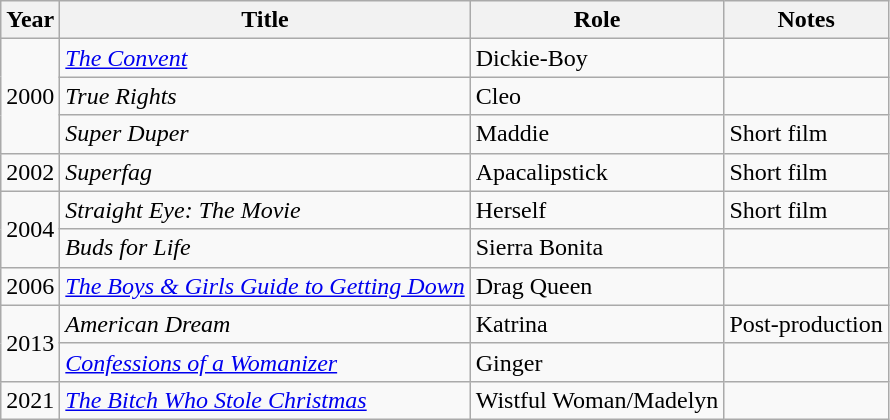<table class="wikitable sortable">
<tr>
<th>Year</th>
<th>Title</th>
<th>Role</th>
<th class="unsortable">Notes</th>
</tr>
<tr>
<td rowspan="3">2000</td>
<td><em><a href='#'>The Convent</a></em></td>
<td>Dickie-Boy</td>
<td></td>
</tr>
<tr>
<td><em>True Rights</em></td>
<td>Cleo</td>
<td></td>
</tr>
<tr>
<td><em>Super Duper</em></td>
<td>Maddie</td>
<td>Short film</td>
</tr>
<tr>
<td>2002</td>
<td><em>Superfag</em></td>
<td>Apacalipstick</td>
<td>Short film</td>
</tr>
<tr>
<td rowspan="2">2004</td>
<td><em>Straight Eye: The Movie</em></td>
<td>Herself</td>
<td>Short film</td>
</tr>
<tr>
<td><em>Buds for Life</em></td>
<td>Sierra Bonita</td>
<td></td>
</tr>
<tr>
<td>2006</td>
<td><em><a href='#'>The Boys & Girls Guide to Getting Down</a></em></td>
<td>Drag Queen</td>
<td></td>
</tr>
<tr>
<td rowspan="2">2013</td>
<td><em>American Dream</em></td>
<td>Katrina</td>
<td>Post-production</td>
</tr>
<tr>
<td><em><a href='#'>Confessions of a Womanizer</a></em></td>
<td>Ginger</td>
<td></td>
</tr>
<tr>
<td>2021</td>
<td><em><a href='#'>The Bitch Who Stole Christmas</a></em></td>
<td>Wistful Woman/Madelyn</td>
<td></td>
</tr>
</table>
